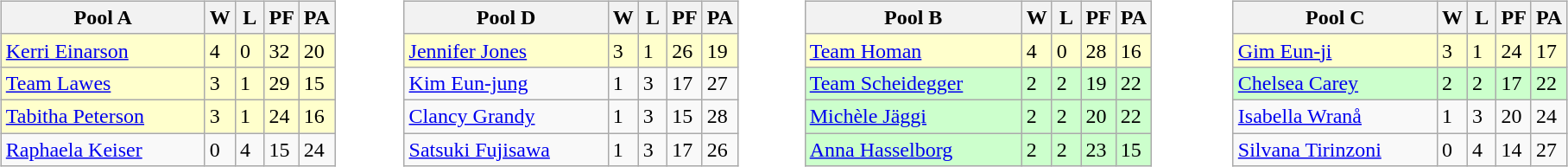<table table>
<tr>
<td valign=top width=10%><br><table class=wikitable>
<tr>
<th width=150>Pool A</th>
<th width=15>W</th>
<th width=15>L</th>
<th width=15>PF</th>
<th width=15>PA</th>
</tr>
<tr bgcolor=#ffffcc>
<td> <a href='#'>Kerri Einarson</a></td>
<td>4</td>
<td>0</td>
<td>32</td>
<td>20</td>
</tr>
<tr bgcolor=#ffffcc>
<td> <a href='#'>Team Lawes</a></td>
<td>3</td>
<td>1</td>
<td>29</td>
<td>15</td>
</tr>
<tr bgcolor=#ffffcc>
<td> <a href='#'>Tabitha Peterson</a></td>
<td>3</td>
<td>1</td>
<td>24</td>
<td>16</td>
</tr>
<tr>
<td> <a href='#'>Raphaela Keiser</a></td>
<td>0</td>
<td>4</td>
<td>15</td>
<td>24</td>
</tr>
</table>
</td>
<td valign=top width=10%><br><table class=wikitable>
<tr>
<th width=150>Pool D</th>
<th width=15>W</th>
<th width=15>L</th>
<th width=15>PF</th>
<th width=15>PA</th>
</tr>
<tr bgcolor=#ffffcc>
<td> <a href='#'>Jennifer Jones</a></td>
<td>3</td>
<td>1</td>
<td>26</td>
<td>19</td>
</tr>
<tr>
<td> <a href='#'>Kim Eun-jung</a></td>
<td>1</td>
<td>3</td>
<td>17</td>
<td>27</td>
</tr>
<tr>
<td> <a href='#'>Clancy Grandy</a></td>
<td>1</td>
<td>3</td>
<td>15</td>
<td>28</td>
</tr>
<tr>
<td> <a href='#'>Satsuki Fujisawa</a></td>
<td>1</td>
<td>3</td>
<td>17</td>
<td>26</td>
</tr>
</table>
</td>
<td valign=top width=10%><br><table class=wikitable>
<tr>
<th width=160>Pool B</th>
<th width=15>W</th>
<th width=15>L</th>
<th width=15>PF</th>
<th width=15>PA</th>
</tr>
<tr bgcolor=#ffffcc>
<td> <a href='#'>Team Homan</a></td>
<td>4</td>
<td>0</td>
<td>28</td>
<td>16</td>
</tr>
<tr bgcolor=#ccffcc>
<td> <a href='#'>Team Scheidegger</a></td>
<td>2</td>
<td>2</td>
<td>19</td>
<td>22</td>
</tr>
<tr bgcolor=#ccffcc>
<td> <a href='#'>Michèle Jäggi</a></td>
<td>2</td>
<td>2</td>
<td>20</td>
<td>22</td>
</tr>
<tr bgcolor=#ccffcc>
<td> <a href='#'>Anna Hasselborg</a></td>
<td>2</td>
<td>2</td>
<td>23</td>
<td>15</td>
</tr>
</table>
</td>
<td valign=top width=10%><br><table class=wikitable>
<tr>
<th width=150>Pool C</th>
<th width=15>W</th>
<th width=15>L</th>
<th width=15>PF</th>
<th width=15>PA</th>
</tr>
<tr bgcolor=#ffffcc>
<td> <a href='#'>Gim Eun-ji</a></td>
<td>3</td>
<td>1</td>
<td>24</td>
<td>17</td>
</tr>
<tr bgcolor=#ccffcc>
<td> <a href='#'>Chelsea Carey</a></td>
<td>2</td>
<td>2</td>
<td>17</td>
<td>22</td>
</tr>
<tr>
<td> <a href='#'>Isabella Wranå</a></td>
<td>1</td>
<td>3</td>
<td>20</td>
<td>24</td>
</tr>
<tr>
<td> <a href='#'>Silvana Tirinzoni</a></td>
<td>0</td>
<td>4</td>
<td>14</td>
<td>27</td>
</tr>
</table>
</td>
</tr>
</table>
